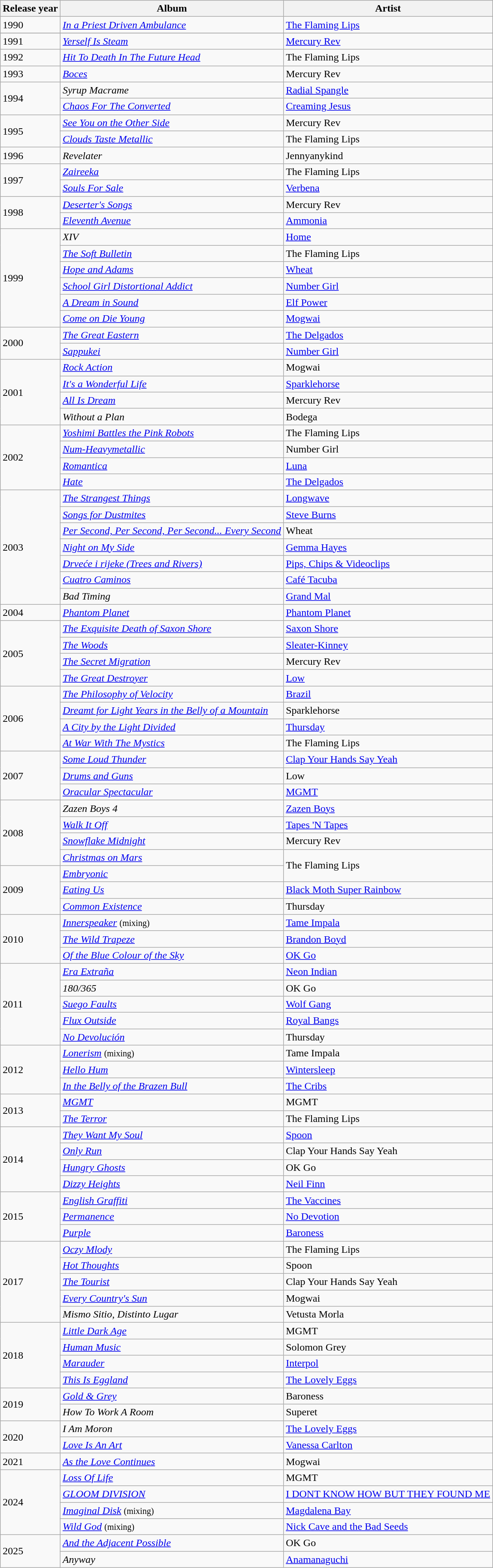<table class="wikitable sortable">
<tr>
<th>Release year</th>
<th>Album</th>
<th>Artist</th>
</tr>
<tr>
<td>1990</td>
<td><em><a href='#'>In a Priest Driven Ambulance</a></em></td>
<td><a href='#'>The Flaming Lips</a></td>
</tr>
<tr>
</tr>
<tr>
<td>1991</td>
<td><em><a href='#'>Yerself Is Steam</a></em></td>
<td><a href='#'>Mercury Rev</a></td>
</tr>
<tr>
<td>1992</td>
<td><em><a href='#'>Hit To Death In The Future Head</a></em></td>
<td>The Flaming Lips</td>
</tr>
<tr>
<td>1993</td>
<td><em><a href='#'>Boces</a></em></td>
<td>Mercury Rev</td>
</tr>
<tr>
<td rowspan=2>1994</td>
<td><em>Syrup Macrame</em></td>
<td><a href='#'>Radial Spangle</a></td>
</tr>
<tr>
<td><em><a href='#'>Chaos For The Converted</a></em></td>
<td><a href='#'>Creaming Jesus</a></td>
</tr>
<tr>
<td rowspan=2>1995</td>
<td><em><a href='#'>See You on the Other Side</a></em></td>
<td>Mercury Rev</td>
</tr>
<tr>
<td><em><a href='#'>Clouds Taste Metallic</a></em></td>
<td>The Flaming Lips</td>
</tr>
<tr>
<td>1996</td>
<td><em>Revelater</em></td>
<td>Jennyanykind</td>
</tr>
<tr>
<td rowspan=2>1997</td>
<td><em><a href='#'>Zaireeka</a></em></td>
<td>The Flaming Lips</td>
</tr>
<tr>
<td><em><a href='#'>Souls For Sale</a></em></td>
<td><a href='#'>Verbena</a></td>
</tr>
<tr>
<td rowspan=2>1998</td>
<td><em><a href='#'>Deserter's Songs</a></em></td>
<td>Mercury Rev</td>
</tr>
<tr>
<td><em><a href='#'>Eleventh Avenue</a></em></td>
<td><a href='#'>Ammonia</a></td>
</tr>
<tr>
<td rowspan=6>1999</td>
<td><em>XIV</em></td>
<td><a href='#'>Home</a></td>
</tr>
<tr>
<td><em><a href='#'>The Soft Bulletin</a></em></td>
<td>The Flaming Lips</td>
</tr>
<tr>
<td><em><a href='#'>Hope and Adams</a></em></td>
<td><a href='#'>Wheat</a></td>
</tr>
<tr>
<td><em><a href='#'>School Girl Distortional Addict</a></em></td>
<td><a href='#'>Number Girl</a></td>
</tr>
<tr>
<td><em><a href='#'>A Dream in Sound</a></em></td>
<td><a href='#'>Elf Power</a></td>
</tr>
<tr>
<td><em><a href='#'>Come on Die Young</a></em></td>
<td><a href='#'>Mogwai</a></td>
</tr>
<tr>
<td rowspan=2>2000</td>
<td><em><a href='#'>The Great Eastern</a></em></td>
<td><a href='#'>The Delgados</a></td>
</tr>
<tr>
<td><em><a href='#'>Sappukei</a></em></td>
<td><a href='#'>Number Girl</a></td>
</tr>
<tr>
<td rowspan=4>2001</td>
<td><em><a href='#'>Rock Action</a></em></td>
<td>Mogwai</td>
</tr>
<tr>
<td><em><a href='#'>It's a Wonderful Life</a></em></td>
<td><a href='#'>Sparklehorse</a></td>
</tr>
<tr>
<td><em><a href='#'>All Is Dream</a></em></td>
<td>Mercury Rev</td>
</tr>
<tr>
<td><em>Without a Plan</em></td>
<td>Bodega</td>
</tr>
<tr>
<td rowspan=4>2002</td>
<td><em><a href='#'>Yoshimi Battles the Pink Robots</a></em></td>
<td>The Flaming Lips</td>
</tr>
<tr>
<td><em><a href='#'>Num-Heavymetallic</a></em></td>
<td>Number Girl</td>
</tr>
<tr>
<td><em><a href='#'>Romantica</a></em></td>
<td><a href='#'>Luna</a></td>
</tr>
<tr>
<td><em><a href='#'>Hate</a></em></td>
<td><a href='#'>The Delgados</a></td>
</tr>
<tr>
<td rowspan=7>2003</td>
<td><em><a href='#'>The Strangest Things</a></em></td>
<td><a href='#'>Longwave</a></td>
</tr>
<tr>
<td><em><a href='#'>Songs for Dustmites</a></em></td>
<td><a href='#'>Steve Burns</a></td>
</tr>
<tr>
<td><em><a href='#'>Per Second, Per Second, Per Second... Every Second</a></em></td>
<td>Wheat</td>
</tr>
<tr>
<td><em><a href='#'>Night on My Side</a></em></td>
<td><a href='#'>Gemma Hayes</a></td>
</tr>
<tr>
<td><em><a href='#'>Drveće i rijeke (Trees and Rivers)</a></em></td>
<td><a href='#'>Pips, Chips & Videoclips</a></td>
</tr>
<tr>
<td><em><a href='#'>Cuatro Caminos</a></em></td>
<td><a href='#'>Café Tacuba</a></td>
</tr>
<tr>
<td><em>Bad Timing</em></td>
<td><a href='#'>Grand Mal</a></td>
</tr>
<tr>
<td>2004</td>
<td><em><a href='#'>Phantom Planet</a></em></td>
<td><a href='#'>Phantom Planet</a></td>
</tr>
<tr>
<td rowspan=4>2005</td>
<td><em><a href='#'>The Exquisite Death of Saxon Shore</a></em></td>
<td><a href='#'>Saxon Shore</a></td>
</tr>
<tr>
<td><em><a href='#'>The Woods</a></em></td>
<td><a href='#'>Sleater-Kinney</a></td>
</tr>
<tr>
<td><em><a href='#'>The Secret Migration</a></em></td>
<td>Mercury Rev</td>
</tr>
<tr>
<td><em><a href='#'>The Great Destroyer</a></em></td>
<td><a href='#'>Low</a></td>
</tr>
<tr>
<td rowspan=4>2006</td>
<td><em><a href='#'>The Philosophy of Velocity</a></em></td>
<td><a href='#'>Brazil</a></td>
</tr>
<tr>
<td><em><a href='#'>Dreamt for Light Years in the Belly of a Mountain</a></em></td>
<td>Sparklehorse</td>
</tr>
<tr>
<td><em><a href='#'>A City by the Light Divided</a></em></td>
<td><a href='#'>Thursday</a></td>
</tr>
<tr>
<td><em><a href='#'>At War With The Mystics</a></em></td>
<td>The Flaming Lips</td>
</tr>
<tr>
<td rowspan=3>2007</td>
<td><em><a href='#'>Some Loud Thunder</a></em></td>
<td><a href='#'>Clap Your Hands Say Yeah</a></td>
</tr>
<tr>
<td><em><a href='#'>Drums and Guns</a></em></td>
<td>Low</td>
</tr>
<tr>
<td><em><a href='#'>Oracular Spectacular</a></em></td>
<td><a href='#'>MGMT</a></td>
</tr>
<tr>
<td rowspan=4>2008</td>
<td><em>Zazen Boys 4</em></td>
<td><a href='#'>Zazen Boys</a></td>
</tr>
<tr>
<td><em><a href='#'>Walk It Off</a></em></td>
<td><a href='#'>Tapes 'N Tapes</a></td>
</tr>
<tr>
<td><em><a href='#'>Snowflake Midnight</a></em></td>
<td>Mercury Rev</td>
</tr>
<tr>
<td><em><a href='#'>Christmas on Mars</a></em></td>
<td rowspan=2>The Flaming Lips</td>
</tr>
<tr>
<td rowspan=3>2009</td>
<td><em><a href='#'>Embryonic</a></em></td>
</tr>
<tr>
<td><em><a href='#'>Eating Us</a></em></td>
<td><a href='#'>Black Moth Super Rainbow</a></td>
</tr>
<tr>
<td><em><a href='#'>Common Existence</a></em></td>
<td>Thursday</td>
</tr>
<tr>
<td rowspan=3>2010</td>
<td><em><a href='#'>Innerspeaker</a></em> <small>(mixing)</small></td>
<td><a href='#'>Tame Impala</a></td>
</tr>
<tr>
<td><em><a href='#'>The Wild Trapeze</a></em></td>
<td><a href='#'>Brandon Boyd</a></td>
</tr>
<tr>
<td><em><a href='#'>Of the Blue Colour of the Sky</a></em></td>
<td><a href='#'>OK Go</a></td>
</tr>
<tr>
<td rowspan=5>2011</td>
<td><em><a href='#'>Era Extraña</a></em></td>
<td><a href='#'>Neon Indian</a></td>
</tr>
<tr>
<td><em>180/365</em></td>
<td>OK Go</td>
</tr>
<tr>
<td><em><a href='#'>Suego Faults</a></em></td>
<td><a href='#'>Wolf Gang</a></td>
</tr>
<tr>
<td><em><a href='#'>Flux Outside</a></em></td>
<td><a href='#'>Royal Bangs</a></td>
</tr>
<tr>
<td><em><a href='#'>No Devolución</a></em></td>
<td>Thursday</td>
</tr>
<tr>
<td rowspan=3>2012</td>
<td><em><a href='#'>Lonerism</a></em> <small>(mixing)</small></td>
<td>Tame Impala</td>
</tr>
<tr>
<td><em><a href='#'>Hello Hum</a></em></td>
<td><a href='#'>Wintersleep</a></td>
</tr>
<tr>
<td><em><a href='#'>In the Belly of the Brazen Bull</a></em></td>
<td><a href='#'>The Cribs</a></td>
</tr>
<tr>
<td rowspan=2>2013</td>
<td><em><a href='#'>MGMT</a></em></td>
<td>MGMT</td>
</tr>
<tr>
<td><em><a href='#'>The Terror</a></em></td>
<td>The Flaming Lips</td>
</tr>
<tr>
<td rowspan=4>2014</td>
<td><em><a href='#'>They Want My Soul</a></em></td>
<td><a href='#'>Spoon</a></td>
</tr>
<tr>
<td><em><a href='#'>Only Run</a></em></td>
<td>Clap Your Hands Say Yeah</td>
</tr>
<tr>
<td><em><a href='#'>Hungry Ghosts</a></em></td>
<td>OK Go</td>
</tr>
<tr>
<td><em><a href='#'>Dizzy Heights</a></em></td>
<td><a href='#'>Neil Finn</a></td>
</tr>
<tr>
<td rowspan=3>2015</td>
<td><em><a href='#'>English Graffiti</a></em></td>
<td><a href='#'>The Vaccines</a></td>
</tr>
<tr>
<td><em><a href='#'>Permanence</a></em></td>
<td><a href='#'>No Devotion</a></td>
</tr>
<tr>
<td><em><a href='#'>Purple</a></em></td>
<td><a href='#'>Baroness</a></td>
</tr>
<tr>
<td rowspan=5>2017</td>
<td><em><a href='#'>Oczy Mlody</a></em></td>
<td>The Flaming Lips</td>
</tr>
<tr>
<td><em><a href='#'>Hot Thoughts</a></em></td>
<td>Spoon</td>
</tr>
<tr>
<td><em><a href='#'>The Tourist</a></em></td>
<td>Clap Your Hands Say Yeah</td>
</tr>
<tr>
<td><em><a href='#'>Every Country's Sun</a></em></td>
<td>Mogwai</td>
</tr>
<tr>
<td><em>Mismo Sitio, Distinto Lugar</em></td>
<td>Vetusta Morla</td>
</tr>
<tr>
<td rowspan=4>2018</td>
<td><em><a href='#'>Little Dark Age</a></em></td>
<td>MGMT</td>
</tr>
<tr>
<td><em><a href='#'>Human Music</a></em></td>
<td>Solomon Grey</td>
</tr>
<tr>
<td><em><a href='#'>Marauder</a></em></td>
<td><a href='#'>Interpol</a></td>
</tr>
<tr>
<td><em><a href='#'>This Is Eggland</a></em></td>
<td><a href='#'>The Lovely Eggs</a></td>
</tr>
<tr>
<td rowspan=2>2019</td>
<td><em><a href='#'>Gold & Grey</a></em></td>
<td>Baroness</td>
</tr>
<tr>
<td><em>How To Work A Room</em></td>
<td>Superet</td>
</tr>
<tr>
<td rowspan=2>2020</td>
<td><em>I Am Moron</em></td>
<td><a href='#'>The Lovely Eggs</a></td>
</tr>
<tr>
<td><em><a href='#'>Love Is An Art</a></em></td>
<td><a href='#'>Vanessa Carlton</a></td>
</tr>
<tr>
<td>2021</td>
<td><em><a href='#'>As the Love Continues</a></em></td>
<td>Mogwai</td>
</tr>
<tr>
<td rowspan="4">2024</td>
<td><em><a href='#'>Loss Of Life</a></em></td>
<td>MGMT</td>
</tr>
<tr>
<td><em><a href='#'>GLOOM DIVISION</a></em></td>
<td><a href='#'>I DONT KNOW HOW BUT THEY FOUND ME</a></td>
</tr>
<tr>
<td><em><a href='#'>Imaginal Disk</a></em> <small>(mixing)</small></td>
<td><a href='#'>Magdalena Bay</a></td>
</tr>
<tr>
<td><em><a href='#'>Wild God</a></em> <small>(mixing)</small></td>
<td><a href='#'>Nick Cave and the Bad Seeds</a></td>
</tr>
<tr>
<td rowspan="2">2025</td>
<td><em><a href='#'>And the Adjacent Possible</a></em></td>
<td>OK Go</td>
</tr>
<tr>
<td><em>Anyway</em></td>
<td><a href='#'>Anamanaguchi</a></td>
</tr>
</table>
